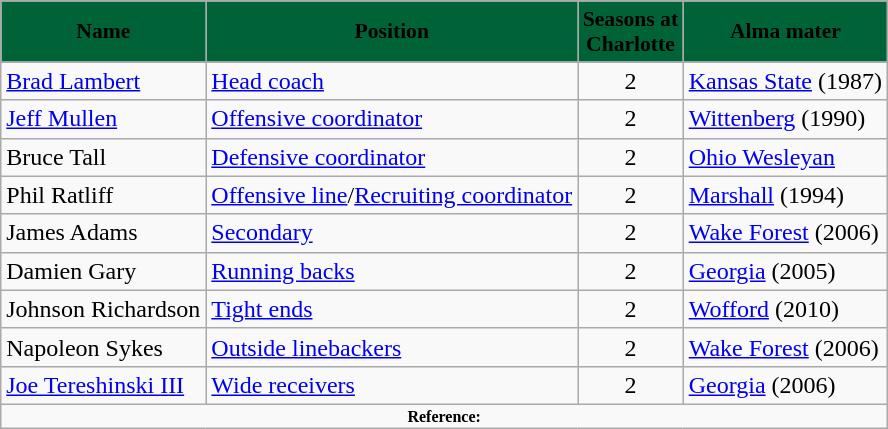<table class="wikitable">
<tr style="background:#006338; text-align:center;font-size:90%;">
<td><span><strong>Name</strong></span></td>
<td><span><strong>Position</strong></span></td>
<td><span><strong>Seasons at<br>Charlotte</strong></span></td>
<td><span><strong>Alma mater</strong></span></td>
</tr>
<tr>
<td><a href='#'>Brad Lambert</a></td>
<td><a href='#'>Head coach</a></td>
<td align=center>2</td>
<td><a href='#'>Kansas State</a> (1987)</td>
</tr>
<tr>
<td><a href='#'>Jeff Mullen</a></td>
<td><a href='#'>Offensive coordinator</a></td>
<td align=center>2</td>
<td><a href='#'>Wittenberg</a> (1990)</td>
</tr>
<tr>
<td>Bruce Tall</td>
<td><a href='#'>Defensive coordinator</a></td>
<td align=center>2</td>
<td><a href='#'>Ohio Wesleyan</a></td>
</tr>
<tr>
<td>Phil Ratliff</td>
<td><a href='#'>Offensive line</a>/<a href='#'>Recruiting coordinator</a></td>
<td align=center>2</td>
<td><a href='#'>Marshall</a> (1994)</td>
</tr>
<tr>
<td>James Adams</td>
<td><a href='#'>Secondary</a></td>
<td align=center>2</td>
<td><a href='#'>Wake Forest</a> (2006)</td>
</tr>
<tr>
<td>Damien Gary</td>
<td><a href='#'>Running backs</a></td>
<td align=center>2</td>
<td><a href='#'>Georgia</a> (2005)</td>
</tr>
<tr>
<td>Johnson Richardson</td>
<td><a href='#'>Tight ends</a></td>
<td align=center>2</td>
<td><a href='#'>Wofford</a> (2010)</td>
</tr>
<tr>
<td>Napoleon Sykes</td>
<td><a href='#'>Outside linebackers</a></td>
<td align=center>2</td>
<td><a href='#'>Wake Forest</a> (2006)</td>
</tr>
<tr>
<td><a href='#'>Joe Tereshinski III</a></td>
<td><a href='#'>Wide receivers</a></td>
<td align=center>2</td>
<td><a href='#'>Georgia</a> (2006)</td>
</tr>
<tr>
<td colspan="4" style="font-size: 8pt" align="center"><strong>Reference:</strong></td>
</tr>
</table>
